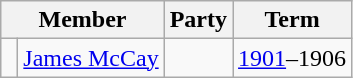<table class="wikitable">
<tr>
<th colspan="2">Member</th>
<th>Party</th>
<th>Term</th>
</tr>
<tr>
<td> </td>
<td><a href='#'>James McCay</a></td>
<td></td>
<td><a href='#'>1901</a>–1906</td>
</tr>
</table>
